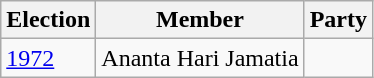<table class="wikitable sortable">
<tr>
<th>Election</th>
<th>Member</th>
<th colspan=2>Party</th>
</tr>
<tr>
<td><a href='#'>1972</a></td>
<td>Ananta Hari Jamatia</td>
<td></td>
</tr>
</table>
